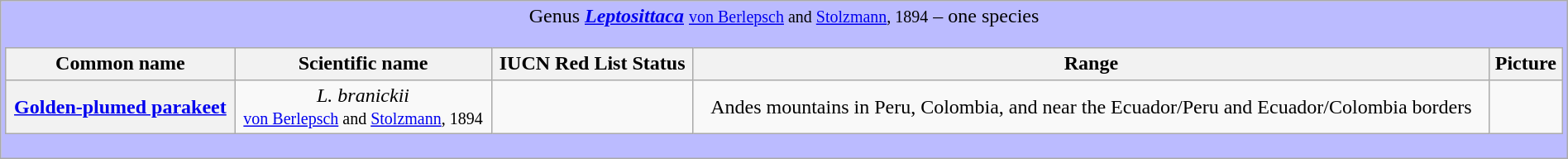<table class="wikitable" style="width:100%;text-align:center">
<tr>
<td colspan="100%" align="center" bgcolor="#BBBBFF">Genus <strong><em><a href='#'>Leptosittaca</a></em></strong> <small><a href='#'>von Berlepsch</a> and <a href='#'>Stolzmann</a>, 1894</small> – one species<br><table class="wikitable" style="width:100%;text-align:center">
<tr>
<th scope="col">Common name</th>
<th scope="col">Scientific name</th>
<th scope="col">IUCN Red List Status</th>
<th scope="col">Range</th>
<th scope="col">Picture</th>
</tr>
<tr>
<th scope="row"><a href='#'>Golden-plumed parakeet</a></th>
<td><em>L. branickii</em> <br><small><a href='#'>von Berlepsch</a> and <a href='#'>Stolzmann</a>, 1894</small></td>
<td></td>
<td>Andes mountains in Peru, Colombia, and near the Ecuador/Peru and Ecuador/Colombia borders</td>
<td></td>
</tr>
</table>
</td>
</tr>
</table>
